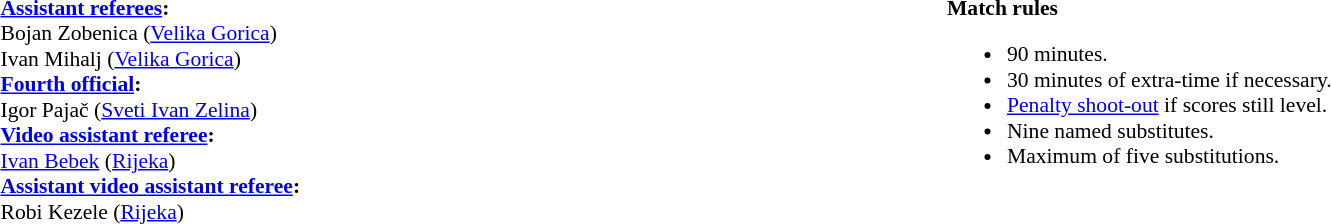<table style="width:100%; font-size:90%;">
<tr>
<td style="width:50%; vertical-align:top;"><br><strong><a href='#'>Assistant referees</a>:</strong>
<br>Bojan Zobenica (<a href='#'>Velika Gorica</a>)
<br>Ivan Mihalj (<a href='#'>Velika Gorica</a>)
<br><strong><a href='#'>Fourth official</a>:</strong>
<br>Igor Pajač (<a href='#'>Sveti Ivan Zelina</a>)
<br><strong><a href='#'>Video assistant referee</a>:</strong>
<br><a href='#'>Ivan Bebek</a> (<a href='#'>Rijeka</a>)
<br><strong><a href='#'>Assistant video assistant referee</a>:</strong>
<br>Robi Kezele (<a href='#'>Rijeka</a>)</td>
<td style="width:60%; vertical-align:top;"><br><strong>Match rules</strong><ul><li>90 minutes.</li><li>30 minutes of extra-time if necessary.</li><li><a href='#'>Penalty shoot-out</a> if scores still level.</li><li>Nine named substitutes.</li><li>Maximum of five substitutions.</li></ul></td>
</tr>
</table>
